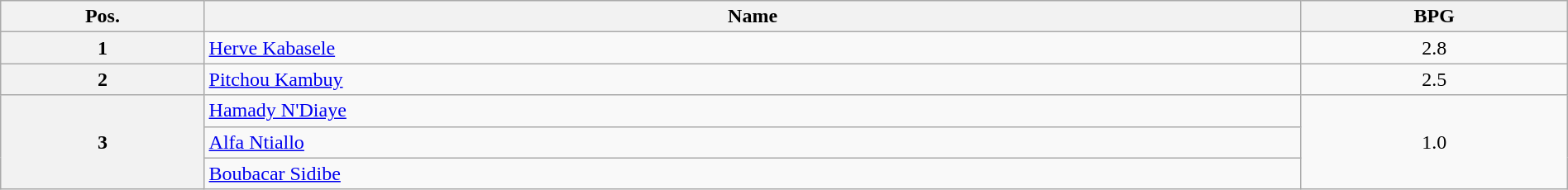<table class=wikitable width=100% style="text-align:center;">
<tr>
<th width="13%">Pos.</th>
<th width="70%">Name</th>
<th width="17%">BPG</th>
</tr>
<tr>
<th>1</th>
<td align=left> <a href='#'>Herve Kabasele</a></td>
<td>2.8</td>
</tr>
<tr>
<th>2</th>
<td align=left> <a href='#'>Pitchou Kambuy</a></td>
<td>2.5</td>
</tr>
<tr>
<th rowspan=3>3</th>
<td align=left> <a href='#'>Hamady N'Diaye</a></td>
<td rowspan=3>1.0</td>
</tr>
<tr>
<td align=left> <a href='#'>Alfa Ntiallo</a></td>
</tr>
<tr>
<td align=left> <a href='#'>Boubacar Sidibe</a></td>
</tr>
</table>
